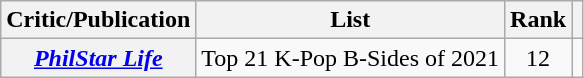<table class="wikitable plainrowheaders sortable">
<tr>
<th scope="col">Critic/Publication</th>
<th scope="col" class="unsortable">List</th>
<th scope="col" data-sort-type="number">Rank</th>
<th scope="col" class="unsortable"></th>
</tr>
<tr>
<th scope="row"><em><a href='#'>PhilStar Life</a></em></th>
<td>Top 21 K-Pop B-Sides of 2021</td>
<td style="text-align:center">12</td>
<td style="text-align:center"></td>
</tr>
</table>
